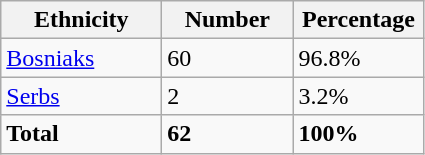<table class="wikitable">
<tr>
<th width="100px">Ethnicity</th>
<th width="80px">Number</th>
<th width="80px">Percentage</th>
</tr>
<tr>
<td><a href='#'>Bosniaks</a></td>
<td>60</td>
<td>96.8%</td>
</tr>
<tr>
<td><a href='#'>Serbs</a></td>
<td>2</td>
<td>3.2%</td>
</tr>
<tr>
<td><strong>Total</strong></td>
<td><strong>62</strong></td>
<td><strong>100%</strong></td>
</tr>
</table>
